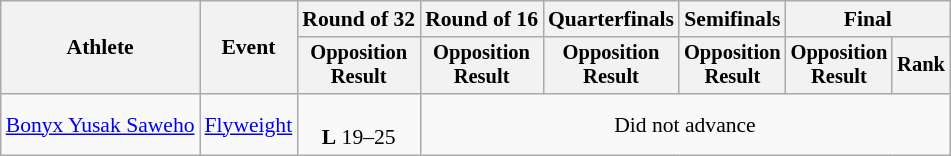<table class="wikitable" style="font-size:90%">
<tr>
<th rowspan="2">Athlete</th>
<th rowspan="2">Event</th>
<th>Round of 32</th>
<th>Round of 16</th>
<th>Quarterfinals</th>
<th>Semifinals</th>
<th colspan=2>Final</th>
</tr>
<tr style="font-size:95%">
<th>Opposition<br>Result</th>
<th>Opposition<br>Result</th>
<th>Opposition<br>Result</th>
<th>Opposition<br>Result</th>
<th>Opposition<br>Result</th>
<th>Rank</th>
</tr>
<tr align=center>
<td align=left><a href='#'>Bonyx Yusak Saweho</a></td>
<td align=left><a href='#'>Flyweight</a></td>
<td><br><strong>L</strong> 19–25</td>
<td colspan=5>Did not advance</td>
</tr>
</table>
